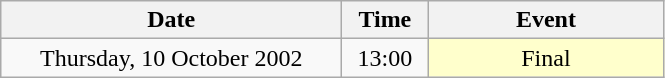<table class = "wikitable" style="text-align:center;">
<tr>
<th width=220>Date</th>
<th width=50>Time</th>
<th width=150>Event</th>
</tr>
<tr>
<td>Thursday, 10 October 2002</td>
<td>13:00</td>
<td bgcolor=ffffcc>Final</td>
</tr>
</table>
